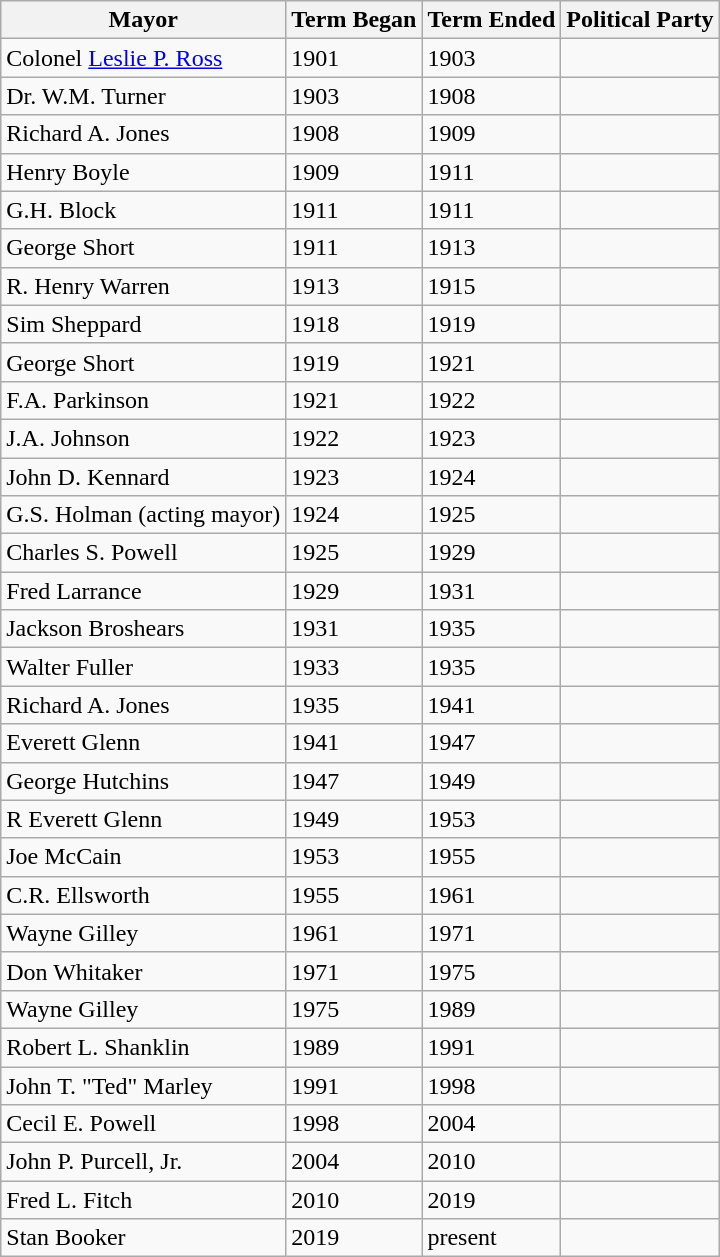<table class="wikitable">
<tr>
<th>Mayor</th>
<th>Term Began</th>
<th>Term Ended</th>
<th>Political Party</th>
</tr>
<tr>
<td>Colonel <a href='#'>Leslie P. Ross</a></td>
<td>1901</td>
<td>1903</td>
<td></td>
</tr>
<tr>
<td>Dr. W.M. Turner</td>
<td>1903</td>
<td>1908</td>
<td></td>
</tr>
<tr>
<td>Richard A. Jones</td>
<td>1908</td>
<td>1909</td>
<td></td>
</tr>
<tr>
<td>Henry Boyle</td>
<td>1909</td>
<td>1911</td>
<td></td>
</tr>
<tr>
<td>G.H. Block</td>
<td>1911</td>
<td>1911</td>
<td></td>
</tr>
<tr>
<td>George Short</td>
<td>1911</td>
<td>1913</td>
<td></td>
</tr>
<tr>
<td>R. Henry Warren</td>
<td>1913</td>
<td>1915</td>
<td></td>
</tr>
<tr>
<td>Sim Sheppard</td>
<td>1918</td>
<td>1919</td>
<td></td>
</tr>
<tr>
<td>George Short</td>
<td>1919</td>
<td>1921</td>
<td></td>
</tr>
<tr>
<td>F.A. Parkinson</td>
<td>1921</td>
<td>1922</td>
<td></td>
</tr>
<tr>
<td>J.A. Johnson</td>
<td>1922</td>
<td>1923</td>
<td></td>
</tr>
<tr>
<td>John D. Kennard</td>
<td>1923</td>
<td>1924</td>
<td></td>
</tr>
<tr>
<td>G.S. Holman (acting mayor)</td>
<td>1924</td>
<td>1925</td>
<td></td>
</tr>
<tr>
<td>Charles S. Powell</td>
<td>1925</td>
<td>1929</td>
<td></td>
</tr>
<tr>
<td>Fred Larrance</td>
<td>1929</td>
<td>1931</td>
<td></td>
</tr>
<tr>
<td>Jackson Broshears</td>
<td>1931</td>
<td>1935</td>
<td></td>
</tr>
<tr>
<td>Walter Fuller</td>
<td>1933</td>
<td>1935</td>
<td></td>
</tr>
<tr>
<td>Richard A. Jones</td>
<td>1935</td>
<td>1941</td>
<td></td>
</tr>
<tr>
<td>Everett Glenn</td>
<td>1941</td>
<td>1947</td>
<td></td>
</tr>
<tr>
<td>George Hutchins</td>
<td>1947</td>
<td>1949</td>
<td></td>
</tr>
<tr>
<td>R Everett Glenn</td>
<td>1949</td>
<td>1953</td>
<td></td>
</tr>
<tr>
<td>Joe McCain</td>
<td>1953</td>
<td>1955</td>
<td></td>
</tr>
<tr>
<td>C.R. Ellsworth</td>
<td>1955</td>
<td>1961</td>
<td></td>
</tr>
<tr>
<td>Wayne Gilley</td>
<td>1961</td>
<td>1971</td>
<td></td>
</tr>
<tr>
<td>Don Whitaker</td>
<td>1971</td>
<td>1975</td>
<td></td>
</tr>
<tr>
<td>Wayne Gilley</td>
<td>1975</td>
<td>1989</td>
<td></td>
</tr>
<tr>
<td>Robert L. Shanklin</td>
<td>1989</td>
<td>1991</td>
<td></td>
</tr>
<tr>
<td>John T. "Ted" Marley</td>
<td>1991</td>
<td>1998</td>
<td></td>
</tr>
<tr>
<td>Cecil E. Powell</td>
<td>1998</td>
<td>2004</td>
<td></td>
</tr>
<tr>
<td>John P. Purcell, Jr.</td>
<td>2004</td>
<td>2010</td>
<td></td>
</tr>
<tr>
<td>Fred L. Fitch</td>
<td>2010</td>
<td>2019</td>
<td></td>
</tr>
<tr>
<td>Stan Booker</td>
<td>2019</td>
<td>present</td>
<td></td>
</tr>
</table>
